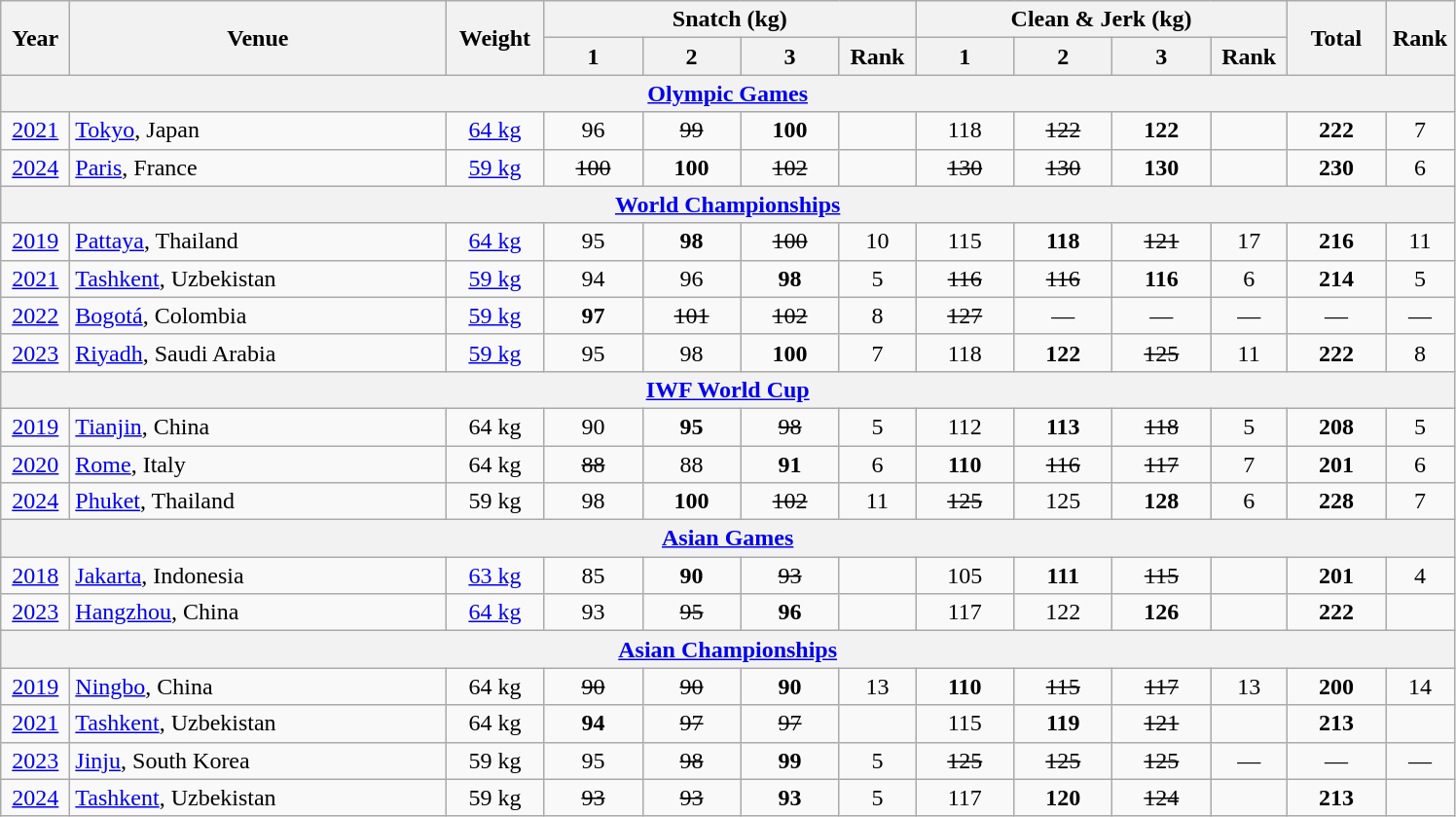<table class="wikitable" style="text-align:center;">
<tr>
<th rowspan=2 width=40>Year</th>
<th rowspan=2 width=250>Venue</th>
<th rowspan=2 width=60>Weight</th>
<th colspan=4>Snatch (kg)</th>
<th colspan=4>Clean & Jerk (kg)</th>
<th rowspan=2 width=60>Total</th>
<th rowspan=2 width=40>Rank</th>
</tr>
<tr>
<th width=60>1</th>
<th width=60>2</th>
<th width=60>3</th>
<th width=45>Rank</th>
<th width=60>1</th>
<th width=60>2</th>
<th width=60>3</th>
<th width=45>Rank</th>
</tr>
<tr>
<th colspan=13><a href='#'>Olympic Games</a></th>
</tr>
<tr>
<td><a href='#'>2021</a></td>
<td align=left><a href='#'>Tokyo</a>, Japan</td>
<td><a href='#'>64 kg</a></td>
<td>96</td>
<td><s>99</s></td>
<td><strong>100</strong></td>
<td></td>
<td>118</td>
<td><s>122</s></td>
<td><strong>122</strong></td>
<td></td>
<td><strong>222</strong></td>
<td>7</td>
</tr>
<tr>
<td><a href='#'>2024</a></td>
<td align=left><a href='#'>Paris</a>, France</td>
<td><a href='#'>59 kg</a></td>
<td><s>100</s></td>
<td><strong>100</strong></td>
<td><s>102</s></td>
<td></td>
<td><s>130</s></td>
<td><s>130</s></td>
<td><strong>130</strong></td>
<td></td>
<td><strong>230</strong></td>
<td>6</td>
</tr>
<tr>
<th colspan=13><a href='#'>World Championships</a></th>
</tr>
<tr>
<td><a href='#'>2019</a></td>
<td align=left><a href='#'>Pattaya</a>, Thailand</td>
<td><a href='#'>64 kg</a></td>
<td>95</td>
<td><strong>98</strong></td>
<td><s>100</s></td>
<td>10</td>
<td>115</td>
<td><strong>118</strong></td>
<td><s>121</s></td>
<td>17</td>
<td><strong>216</strong></td>
<td>11</td>
</tr>
<tr>
<td><a href='#'>2021</a></td>
<td align=left><a href='#'>Tashkent</a>, Uzbekistan</td>
<td><a href='#'>59 kg</a></td>
<td>94</td>
<td>96</td>
<td><strong>98</strong></td>
<td>5</td>
<td><s>116</s></td>
<td><s>116</s></td>
<td><strong>116</strong></td>
<td>6</td>
<td><strong>214</strong></td>
<td>5</td>
</tr>
<tr>
<td><a href='#'>2022</a></td>
<td align=left><a href='#'>Bogotá</a>, Colombia</td>
<td><a href='#'>59 kg</a></td>
<td><strong>97</strong></td>
<td><s>101</s></td>
<td><s>102</s></td>
<td>8</td>
<td><s>127</s></td>
<td>—</td>
<td>—</td>
<td>—</td>
<td>—</td>
<td>—</td>
</tr>
<tr>
<td><a href='#'>2023</a></td>
<td align=left><a href='#'>Riyadh</a>, Saudi Arabia</td>
<td><a href='#'>59 kg</a></td>
<td>95</td>
<td>98</td>
<td><strong>100</strong></td>
<td>7</td>
<td>118</td>
<td><strong>122</strong></td>
<td><s>125</s></td>
<td>11</td>
<td><strong>222</strong></td>
<td>8</td>
</tr>
<tr>
<th colspan=13><a href='#'>IWF World Cup</a></th>
</tr>
<tr>
<td><a href='#'>2019</a></td>
<td align=left><a href='#'>Tianjin</a>, China</td>
<td>64 kg</td>
<td>90</td>
<td><strong>95</strong></td>
<td><s>98</s></td>
<td>5</td>
<td>112</td>
<td><strong>113</strong></td>
<td><s>118</s></td>
<td>5</td>
<td><strong>208</strong></td>
<td>5</td>
</tr>
<tr>
<td><a href='#'>2020</a></td>
<td align=left><a href='#'>Rome</a>, Italy</td>
<td>64 kg</td>
<td><s>88</s></td>
<td>88</td>
<td><strong>91</strong></td>
<td>6</td>
<td><strong>110</strong></td>
<td><s>116</s></td>
<td><s>117</s></td>
<td>7</td>
<td><strong>201</strong></td>
<td>6</td>
</tr>
<tr>
<td><a href='#'>2024</a></td>
<td align=left><a href='#'>Phuket</a>, Thailand</td>
<td>59 kg</td>
<td>98</td>
<td><strong>100</strong></td>
<td><s>102</s></td>
<td>11</td>
<td><s>125</s></td>
<td>125</td>
<td><strong>128</strong></td>
<td>6</td>
<td><strong>228</strong></td>
<td>7</td>
</tr>
<tr>
<th colspan=13><a href='#'>Asian Games</a></th>
</tr>
<tr>
<td><a href='#'>2018</a></td>
<td align=left><a href='#'>Jakarta</a>, Indonesia</td>
<td><a href='#'>63 kg</a></td>
<td>85</td>
<td><strong>90</strong></td>
<td><s>93</s></td>
<td></td>
<td>105</td>
<td><strong>111</strong></td>
<td><s>115</s></td>
<td></td>
<td><strong>201</strong></td>
<td>4</td>
</tr>
<tr>
<td><a href='#'>2023</a></td>
<td align=left><a href='#'>Hangzhou</a>, China</td>
<td><a href='#'>64 kg</a></td>
<td>93</td>
<td><s>95</s></td>
<td><strong>96</strong></td>
<td></td>
<td>117</td>
<td>122</td>
<td><strong>126</strong></td>
<td></td>
<td><strong>222</strong></td>
<td></td>
</tr>
<tr>
<th colspan=13><a href='#'>Asian Championships</a></th>
</tr>
<tr>
<td><a href='#'>2019</a></td>
<td align=left><a href='#'>Ningbo</a>, China</td>
<td>64 kg</td>
<td><s>90</s></td>
<td><s>90</s></td>
<td><strong>90</strong></td>
<td>13</td>
<td><strong>110</strong></td>
<td><s>115</s></td>
<td><s>117</s></td>
<td>13</td>
<td><strong>200</strong></td>
<td>14</td>
</tr>
<tr>
<td><a href='#'>2021</a></td>
<td align=left><a href='#'>Tashkent</a>, Uzbekistan</td>
<td>64 kg</td>
<td><strong>94</strong></td>
<td><s>97</s></td>
<td><s>97</s></td>
<td></td>
<td>115</td>
<td><strong>119</strong></td>
<td><s>121</s></td>
<td></td>
<td><strong>213</strong></td>
<td></td>
</tr>
<tr>
<td><a href='#'>2023</a></td>
<td align=left><a href='#'>Jinju</a>, South Korea</td>
<td>59 kg</td>
<td>95</td>
<td><s>98</s></td>
<td><strong>99</strong></td>
<td>5</td>
<td><s>125</s></td>
<td><s>125</s></td>
<td><s>125</s></td>
<td>—</td>
<td>—</td>
<td>—</td>
</tr>
<tr>
<td><a href='#'>2024</a></td>
<td align=left><a href='#'>Tashkent</a>, Uzbekistan</td>
<td>59 kg</td>
<td><s>93</s></td>
<td><s>93</s></td>
<td><strong>93</strong></td>
<td>5</td>
<td>117</td>
<td><strong>120</strong></td>
<td><s>124</s></td>
<td></td>
<td><strong>213</strong></td>
<td></td>
</tr>
</table>
